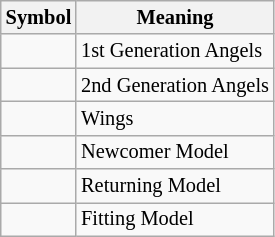<table class="sortable wikitable"  style="font-size:85%;">
<tr>
<th>Symbol</th>
<th>Meaning</th>
</tr>
<tr>
<td align="center"></td>
<td>1st Generation Angels</td>
</tr>
<tr>
<td align="center"></td>
<td>2nd Generation Angels</td>
</tr>
<tr>
<td align="center"></td>
<td>Wings</td>
</tr>
<tr>
<td align="center"></td>
<td>Newcomer Model</td>
</tr>
<tr>
<td align="center"></td>
<td>Returning Model</td>
</tr>
<tr>
<td align="center"></td>
<td>Fitting Model</td>
</tr>
</table>
